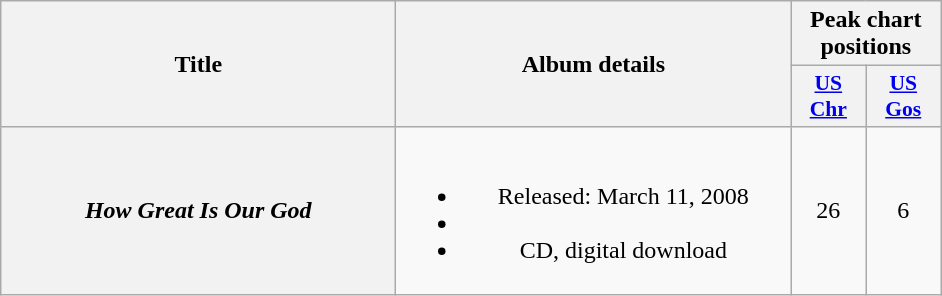<table class="wikitable plainrowheaders" style="text-align:center;">
<tr>
<th scope="col" rowspan="2" style="width:16em;">Title</th>
<th scope="col" rowspan="2" style="width:16em;">Album details</th>
<th scope="col" colspan="2">Peak chart positions</th>
</tr>
<tr>
<th style="width:3em; font-size:90%"><a href='#'>US<br>Chr</a></th>
<th style="width:3em; font-size:90%"><a href='#'>US<br>Gos</a></th>
</tr>
<tr>
<th scope="row"><em>How Great Is Our God</em></th>
<td><br><ul><li>Released: March 11, 2008</li><li></li><li>CD, digital download</li></ul></td>
<td>26</td>
<td>6</td>
</tr>
</table>
